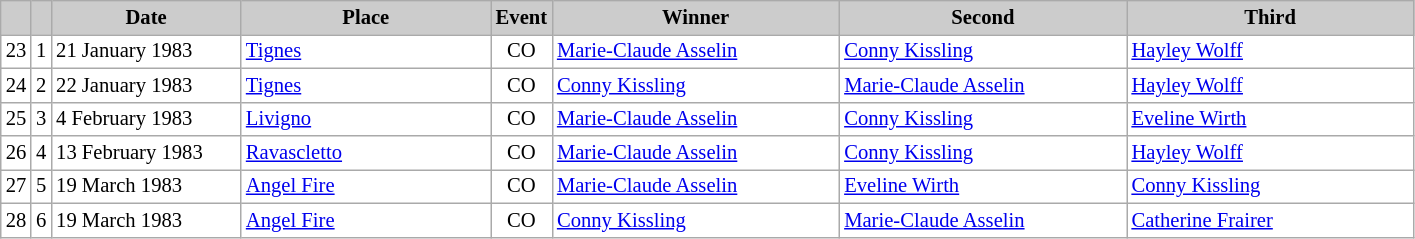<table class="wikitable plainrowheaders" style="background:#fff; font-size:86%; line-height:16px; border:grey solid 1px; border-collapse:collapse;">
<tr style="background:#ccc; text-align:center;">
<th scope="col" style="background:#ccc; width=20 px;"></th>
<th scope="col" style="background:#ccc; width=30 px;"></th>
<th scope="col" style="background:#ccc; width:120px;">Date</th>
<th scope="col" style="background:#ccc; width:160px;">Place</th>
<th scope="col" style="background:#ccc; width:15px;">Event</th>
<th scope="col" style="background:#ccc; width:185px;">Winner</th>
<th scope="col" style="background:#ccc; width:185px;">Second</th>
<th scope="col" style="background:#ccc; width:185px;">Third</th>
</tr>
<tr>
<td align=center>23</td>
<td align=center>1</td>
<td>21 January 1983</td>
<td> <a href='#'>Tignes</a></td>
<td align=center>CO</td>
<td> <a href='#'>Marie-Claude Asselin</a></td>
<td> <a href='#'>Conny Kissling</a></td>
<td> <a href='#'>Hayley Wolff</a></td>
</tr>
<tr>
<td align=center>24</td>
<td align=center>2</td>
<td>22 January 1983</td>
<td> <a href='#'>Tignes</a></td>
<td align=center>CO</td>
<td> <a href='#'>Conny Kissling</a></td>
<td> <a href='#'>Marie-Claude Asselin</a></td>
<td> <a href='#'>Hayley Wolff</a></td>
</tr>
<tr>
<td align=center>25</td>
<td align=center>3</td>
<td>4 February 1983</td>
<td> <a href='#'>Livigno</a></td>
<td align=center>CO</td>
<td> <a href='#'>Marie-Claude Asselin</a></td>
<td> <a href='#'>Conny Kissling</a></td>
<td> <a href='#'>Eveline Wirth</a></td>
</tr>
<tr>
<td align=center>26</td>
<td align=center>4</td>
<td>13 February 1983</td>
<td> <a href='#'>Ravascletto</a></td>
<td align=center>CO</td>
<td> <a href='#'>Marie-Claude Asselin</a></td>
<td> <a href='#'>Conny Kissling</a></td>
<td> <a href='#'>Hayley Wolff</a></td>
</tr>
<tr>
<td align=center>27</td>
<td align=center>5</td>
<td>19 March 1983</td>
<td> <a href='#'>Angel Fire</a></td>
<td align=center>CO</td>
<td> <a href='#'>Marie-Claude Asselin</a></td>
<td> <a href='#'>Eveline Wirth</a></td>
<td> <a href='#'>Conny Kissling</a></td>
</tr>
<tr>
<td align=center>28</td>
<td align=center>6</td>
<td>19 March 1983</td>
<td> <a href='#'>Angel Fire</a></td>
<td align=center>CO</td>
<td> <a href='#'>Conny Kissling</a></td>
<td> <a href='#'>Marie-Claude Asselin</a></td>
<td> <a href='#'>Catherine Frairer</a></td>
</tr>
</table>
